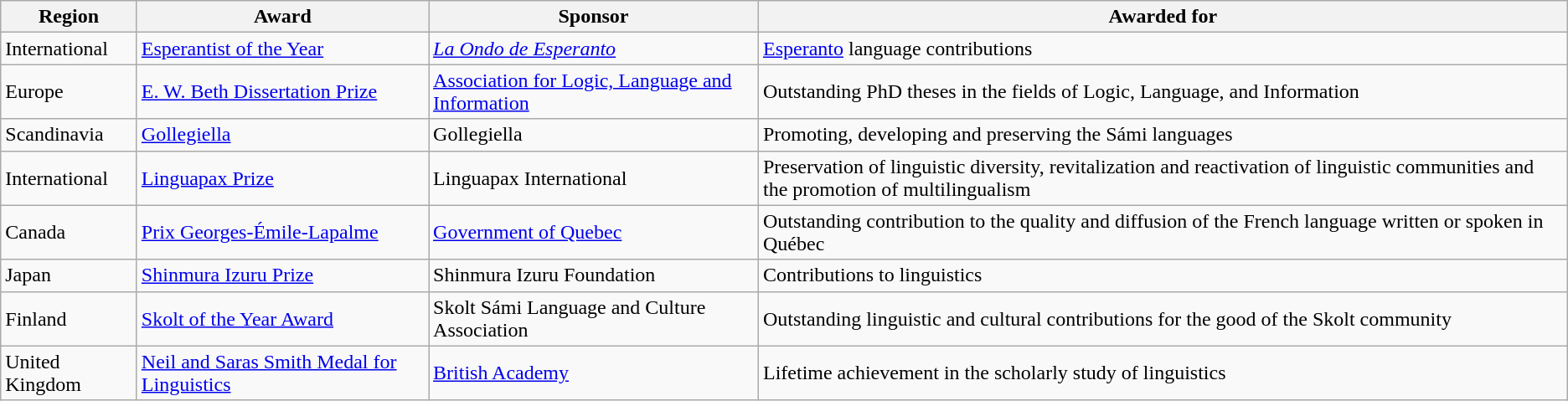<table class="wikitable sortable">
<tr>
<th>Region</th>
<th>Award</th>
<th>Sponsor</th>
<th>Awarded for</th>
</tr>
<tr>
<td>International</td>
<td><a href='#'>Esperantist of the Year</a></td>
<td><em><a href='#'>La Ondo de Esperanto</a></em></td>
<td><a href='#'>Esperanto</a> language contributions</td>
</tr>
<tr>
<td>Europe</td>
<td><a href='#'>E. W. Beth Dissertation Prize</a></td>
<td><a href='#'>Association for Logic, Language and Information</a></td>
<td>Outstanding PhD theses in the fields of Logic, Language, and Information</td>
</tr>
<tr>
<td>Scandinavia</td>
<td><a href='#'>Gollegiella</a></td>
<td>Gollegiella</td>
<td>Promoting, developing and preserving the Sámi languages</td>
</tr>
<tr>
<td>International</td>
<td><a href='#'>Linguapax Prize</a></td>
<td>Linguapax International</td>
<td>Preservation of linguistic diversity, revitalization and reactivation of linguistic communities and the promotion of multilingualism</td>
</tr>
<tr>
<td>Canada</td>
<td><a href='#'>Prix Georges-Émile-Lapalme</a></td>
<td><a href='#'>Government of Quebec</a></td>
<td>Outstanding contribution to the quality and diffusion of the French language written or spoken in Québec</td>
</tr>
<tr>
<td>Japan</td>
<td><a href='#'>Shinmura Izuru Prize</a></td>
<td>Shinmura Izuru Foundation</td>
<td>Contributions to linguistics</td>
</tr>
<tr>
<td>Finland</td>
<td><a href='#'>Skolt of the Year Award</a></td>
<td>Skolt Sámi Language and Culture Association</td>
<td>Outstanding linguistic and cultural contributions for the good of the Skolt community</td>
</tr>
<tr>
<td>United Kingdom</td>
<td><a href='#'>Neil and Saras Smith Medal for Linguistics</a></td>
<td><a href='#'>British Academy</a></td>
<td>Lifetime achievement in the scholarly study of linguistics</td>
</tr>
</table>
